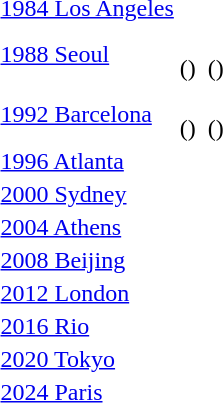<table>
<tr>
<td><a href='#'>1984 Los Angeles</a><br></td>
<td></td>
<td></td>
<td></td>
</tr>
<tr>
<td><a href='#'>1988 Seoul</a><br></td>
<td><br>()</td>
<td></td>
<td><br>()</td>
</tr>
<tr>
<td><a href='#'>1992 Barcelona</a><br></td>
<td><br>()</td>
<td></td>
<td><br>()</td>
</tr>
<tr valign="top">
<td><a href='#'>1996 Atlanta</a><br></td>
<td></td>
<td></td>
<td></td>
</tr>
<tr>
<td><a href='#'>2000 Sydney</a><br></td>
<td></td>
<td></td>
<td></td>
</tr>
<tr>
<td><a href='#'>2004 Athens</a><br></td>
<td></td>
<td></td>
<td></td>
</tr>
<tr>
<td><a href='#'>2008 Beijing</a><br></td>
<td></td>
<td></td>
<td></td>
</tr>
<tr>
<td><a href='#'>2012 London</a><br></td>
<td></td>
<td></td>
<td></td>
</tr>
<tr>
<td><a href='#'>2016 Rio</a><br></td>
<td></td>
<td></td>
<td></td>
</tr>
<tr>
<td><a href='#'>2020 Tokyo</a><br></td>
<td></td>
<td></td>
<td></td>
</tr>
<tr>
<td><a href='#'>2024 Paris</a><br></td>
<td></td>
<td></td>
<td></td>
</tr>
<tr>
</tr>
</table>
